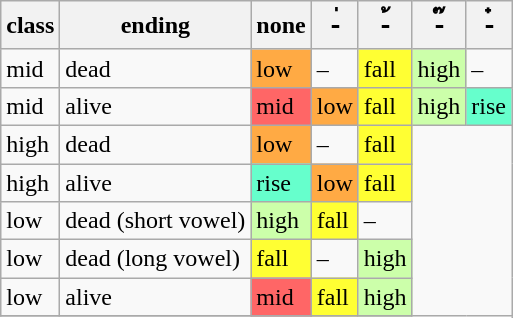<table class="wikitable">
<tr>
<th>class</th>
<th>ending</th>
<th>none</th>
<th>-่</th>
<th>-้</th>
<th>-๊</th>
<th>-๋</th>
</tr>
<tr>
<td>mid</td>
<td>dead</td>
<td style="background: #fa4">low</td>
<td>–</td>
<td style="background: #ff3">fall</td>
<td style="background: #cfa">high</td>
<td>–</td>
</tr>
<tr>
<td>mid</td>
<td>alive</td>
<td style="background: #f66">mid</td>
<td style="background: #fa4">low</td>
<td style="background: #ff3">fall</td>
<td style="background: #cfa">high</td>
<td style="background: #6fc">rise</td>
</tr>
<tr>
<td>high</td>
<td>dead</td>
<td style="background: #fa4">low</td>
<td>–</td>
<td style="background: #ff3">fall</td>
</tr>
<tr>
<td>high</td>
<td>alive</td>
<td style="background: #6fc">rise</td>
<td style="background: #fa4">low</td>
<td style="background: #ff3">fall</td>
</tr>
<tr>
<td>low</td>
<td>dead (short vowel)</td>
<td style="background: #cfa">high</td>
<td style="background: #ff3">fall</td>
<td>–</td>
</tr>
<tr>
<td>low</td>
<td>dead (long vowel)</td>
<td style="background: #ff3">fall</td>
<td>–</td>
<td style="background: #cfa">high</td>
</tr>
<tr>
<td>low</td>
<td>alive</td>
<td style="background: #f66">mid</td>
<td style="background: #ff3">fall</td>
<td style="background: #cfa">high</td>
</tr>
<tr>
</tr>
</table>
